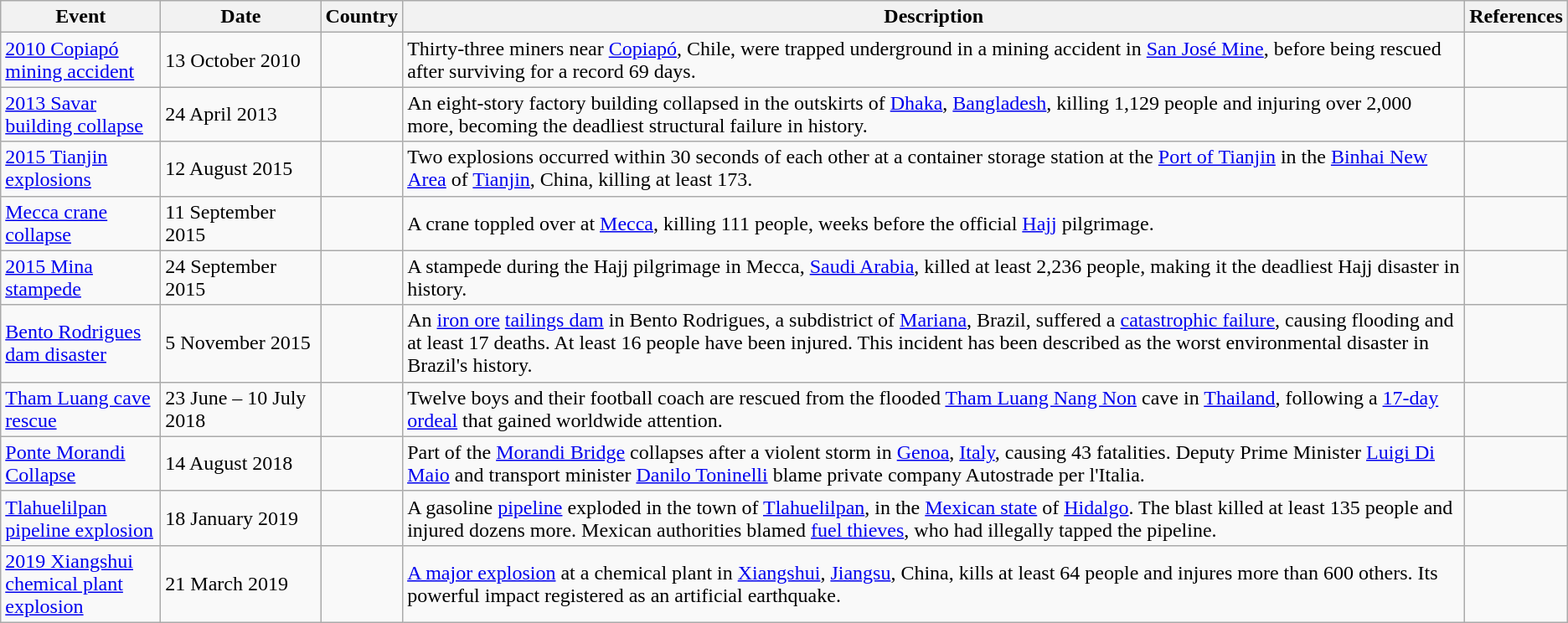<table class="wikitable sortable mw-collapsible">
<tr>
<th style="width:120px;">Event</th>
<th style="width:120px;">Date</th>
<th>Country</th>
<th>Description</th>
<th>References</th>
</tr>
<tr>
<td><a href='#'>2010 Copiapó mining accident</a></td>
<td>13 October 2010</td>
<td></td>
<td>Thirty-three miners near <a href='#'>Copiapó</a>, Chile, were trapped  underground in a mining accident in <a href='#'>San José Mine</a>, before being rescued after surviving for a record 69 days.</td>
<td></td>
</tr>
<tr>
<td><a href='#'>2013 Savar building collapse</a></td>
<td>24 April 2013</td>
<td></td>
<td>An eight-story factory building collapsed in the outskirts of <a href='#'>Dhaka</a>, <a href='#'>Bangladesh</a>, killing 1,129 people and injuring over 2,000 more, becoming the deadliest structural failure in history.</td>
<td></td>
</tr>
<tr>
<td><a href='#'>2015 Tianjin explosions</a></td>
<td>12 August 2015</td>
<td></td>
<td>Two explosions occurred within 30 seconds of each other at a container storage station at the <a href='#'>Port of Tianjin</a> in the <a href='#'>Binhai New Area</a> of <a href='#'>Tianjin</a>, China, killing at least 173.</td>
<td></td>
</tr>
<tr>
<td><a href='#'>Mecca crane collapse</a></td>
<td>11 September 2015</td>
<td></td>
<td>A crane toppled over at <a href='#'>Mecca</a>, killing 111 people, weeks before the official <a href='#'>Hajj</a> pilgrimage.</td>
<td></td>
</tr>
<tr>
<td><a href='#'>2015 Mina stampede</a></td>
<td>24 September 2015</td>
<td></td>
<td>A stampede during the Hajj pilgrimage in Mecca, <a href='#'>Saudi Arabia</a>, killed at least 2,236 people, making it the deadliest Hajj disaster in history.</td>
<td></td>
</tr>
<tr>
<td><a href='#'>Bento Rodrigues dam disaster</a></td>
<td>5 November 2015</td>
<td></td>
<td>An <a href='#'>iron ore</a> <a href='#'>tailings dam</a> in Bento Rodrigues, a subdistrict of <a href='#'>Mariana</a>, Brazil, suffered a <a href='#'>catastrophic failure</a>, causing flooding and at least 17 deaths. At least 16 people have been injured. This incident has been described as the worst environmental disaster in Brazil's history.</td>
<td></td>
</tr>
<tr>
<td><a href='#'>Tham Luang cave rescue</a></td>
<td>23 June – 10 July 2018</td>
<td></td>
<td>Twelve boys and their football coach are rescued from the flooded <a href='#'>Tham Luang Nang Non</a> cave in <a href='#'>Thailand</a>, following a <a href='#'>17-day ordeal</a> that gained worldwide attention.</td>
<td></td>
</tr>
<tr>
<td><a href='#'>Ponte Morandi Collapse</a></td>
<td>14 August 2018</td>
<td></td>
<td>Part of the <a href='#'>Morandi Bridge</a> collapses after a violent storm in <a href='#'>Genoa</a>, <a href='#'>Italy</a>, causing 43 fatalities. Deputy Prime Minister <a href='#'>Luigi Di Maio</a> and transport minister <a href='#'>Danilo Toninelli</a> blame private company Autostrade per l'Italia.</td>
<td></td>
</tr>
<tr>
<td><a href='#'>Tlahuelilpan pipeline explosion</a></td>
<td>18 January 2019</td>
<td></td>
<td>A gasoline <a href='#'>pipeline</a> exploded in the town of <a href='#'>Tlahuelilpan</a>, in the <a href='#'>Mexican state</a> of <a href='#'>Hidalgo</a>. The blast killed at least 135 people and injured dozens more. Mexican authorities blamed <a href='#'>fuel thieves</a>, who had illegally tapped the pipeline.</td>
<td></td>
</tr>
<tr>
<td><a href='#'>2019 Xiangshui chemical plant explosion</a></td>
<td>21 March 2019</td>
<td></td>
<td><a href='#'>A major explosion</a> at a chemical plant in <a href='#'>Xiangshui</a>, <a href='#'>Jiangsu</a>, China, kills at least 64 people and injures more than 600 others. Its powerful impact registered as an artificial earthquake.</td>
<td></td>
</tr>
</table>
